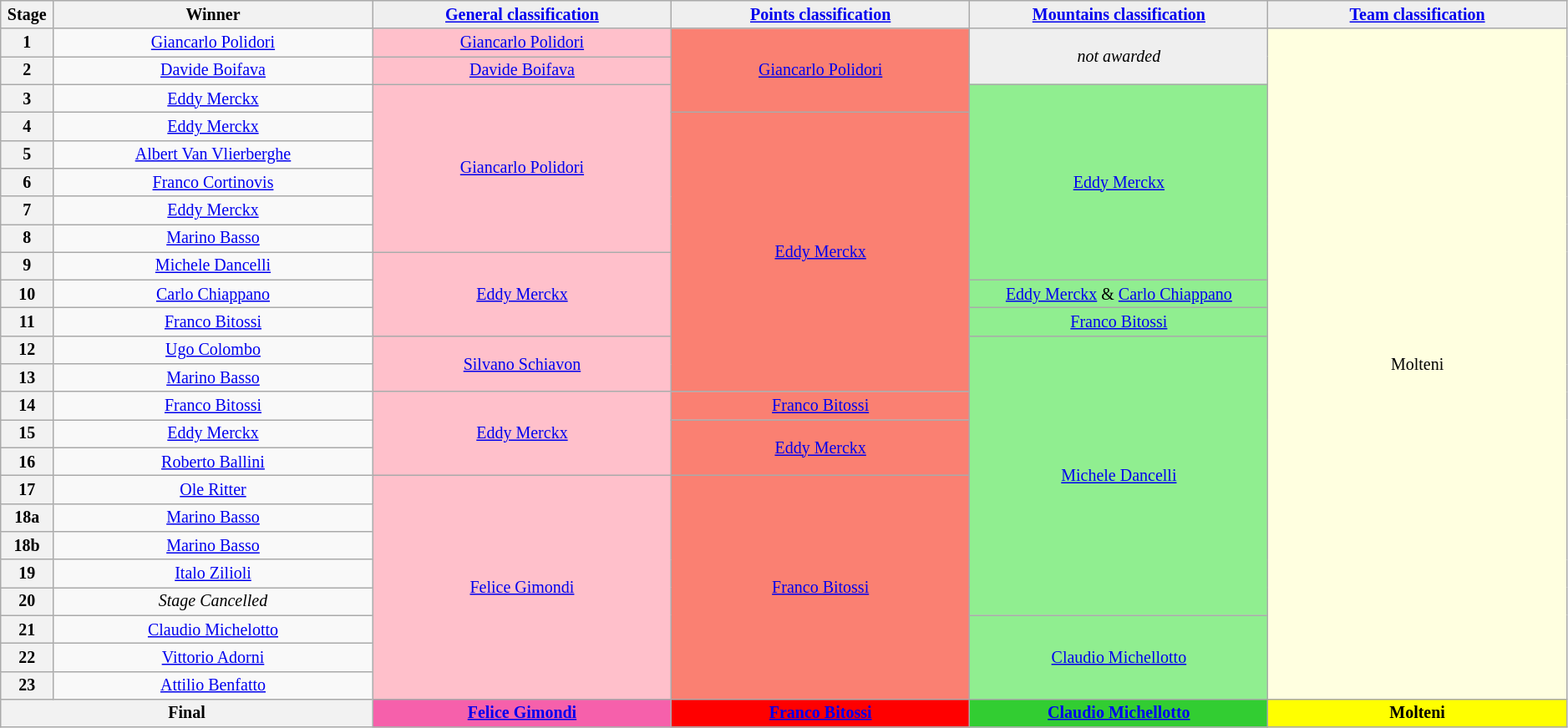<table class="wikitable" style="text-align: center; font-size:smaller;">
<tr style="background:#efefef;">
<th style="width:1%;">Stage</th>
<th style="width:15%;">Winner</th>
<th style="background:#efefef; width:14%;"><a href='#'>General classification</a><br></th>
<th style="background:#efefef; width:14%;"><a href='#'>Points classification</a><br></th>
<th style="background:#efefef; width:14%;"><a href='#'>Mountains classification</a></th>
<th style="background:#efefef; width:14%;"><a href='#'>Team classification</a></th>
</tr>
<tr>
<th>1</th>
<td><a href='#'>Giancarlo Polidori</a></td>
<td style="background:pink;"><a href='#'>Giancarlo Polidori</a></td>
<td style="background:salmon;" rowspan="3"><a href='#'>Giancarlo Polidori</a></td>
<td style="background:#EFEFEF;" rowspan="2"><em>not awarded</em></td>
<td style="background:lightyellow;" rowspan="24">Molteni</td>
</tr>
<tr>
<th>2</th>
<td><a href='#'>Davide Boifava</a></td>
<td style="background:pink;"><a href='#'>Davide Boifava</a></td>
</tr>
<tr>
<th>3</th>
<td><a href='#'>Eddy Merckx</a></td>
<td style="background:pink;" rowspan="6"><a href='#'>Giancarlo Polidori</a></td>
<td style="background:lightgreen;" rowspan="7"><a href='#'>Eddy Merckx</a></td>
</tr>
<tr>
<th>4</th>
<td><a href='#'>Eddy Merckx</a></td>
<td style="background:salmon;" rowspan="10"><a href='#'>Eddy Merckx</a></td>
</tr>
<tr>
<th>5</th>
<td><a href='#'>Albert Van Vlierberghe</a></td>
</tr>
<tr>
<th>6</th>
<td><a href='#'>Franco Cortinovis</a></td>
</tr>
<tr>
<th>7</th>
<td><a href='#'>Eddy Merckx</a></td>
</tr>
<tr>
<th>8</th>
<td><a href='#'>Marino Basso</a></td>
</tr>
<tr>
<th>9</th>
<td><a href='#'>Michele Dancelli</a></td>
<td style="background:pink;" rowspan="3"><a href='#'>Eddy Merckx</a></td>
</tr>
<tr>
<th>10</th>
<td><a href='#'>Carlo Chiappano</a></td>
<td style="background:lightgreen;"><a href='#'>Eddy Merckx</a> & <a href='#'>Carlo Chiappano</a></td>
</tr>
<tr>
<th>11</th>
<td><a href='#'>Franco Bitossi</a></td>
<td style="background:lightgreen;"><a href='#'>Franco Bitossi</a></td>
</tr>
<tr>
<th>12</th>
<td><a href='#'>Ugo Colombo</a></td>
<td style="background:pink;" rowspan="2"><a href='#'>Silvano Schiavon</a></td>
<td style="background:lightgreen;" rowspan="10"><a href='#'>Michele Dancelli</a></td>
</tr>
<tr>
<th>13</th>
<td><a href='#'>Marino Basso</a></td>
</tr>
<tr>
<th>14</th>
<td><a href='#'>Franco Bitossi</a></td>
<td style="background:pink;" rowspan="3"><a href='#'>Eddy Merckx</a></td>
<td style="background:salmon;"><a href='#'>Franco Bitossi</a></td>
</tr>
<tr>
<th>15</th>
<td><a href='#'>Eddy Merckx</a></td>
<td style="background:salmon;" rowspan="2"><a href='#'>Eddy Merckx</a></td>
</tr>
<tr>
<th>16</th>
<td><a href='#'>Roberto Ballini</a></td>
</tr>
<tr>
<th>17</th>
<td><a href='#'>Ole Ritter</a></td>
<td style="background:pink;" rowspan="8"><a href='#'>Felice Gimondi</a></td>
<td style="background:salmon;" rowspan="8"><a href='#'>Franco Bitossi</a></td>
</tr>
<tr>
<th>18a</th>
<td><a href='#'>Marino Basso</a></td>
</tr>
<tr>
<th>18b</th>
<td><a href='#'>Marino Basso</a></td>
</tr>
<tr>
<th>19</th>
<td><a href='#'>Italo Zilioli</a></td>
</tr>
<tr>
<th>20</th>
<td><em>Stage Cancelled</em></td>
</tr>
<tr>
<th>21</th>
<td><a href='#'>Claudio Michelotto</a></td>
<td style="background:lightgreen;" rowspan="3"><a href='#'>Claudio Michellotto</a></td>
</tr>
<tr>
<th>22</th>
<td><a href='#'>Vittorio Adorni</a></td>
</tr>
<tr>
<th>23</th>
<td><a href='#'>Attilio Benfatto</a></td>
</tr>
<tr>
<th colspan=2><strong>Final</strong></th>
<th style="background:#F660AB;"><strong><a href='#'>Felice Gimondi</a></strong></th>
<th style="background:red;"><strong><a href='#'>Franco Bitossi</a></strong></th>
<th style="background:#32CD32;"><strong><a href='#'>Claudio Michellotto</a></strong></th>
<th style="background:yellow;"><strong>Molteni</strong></th>
</tr>
</table>
